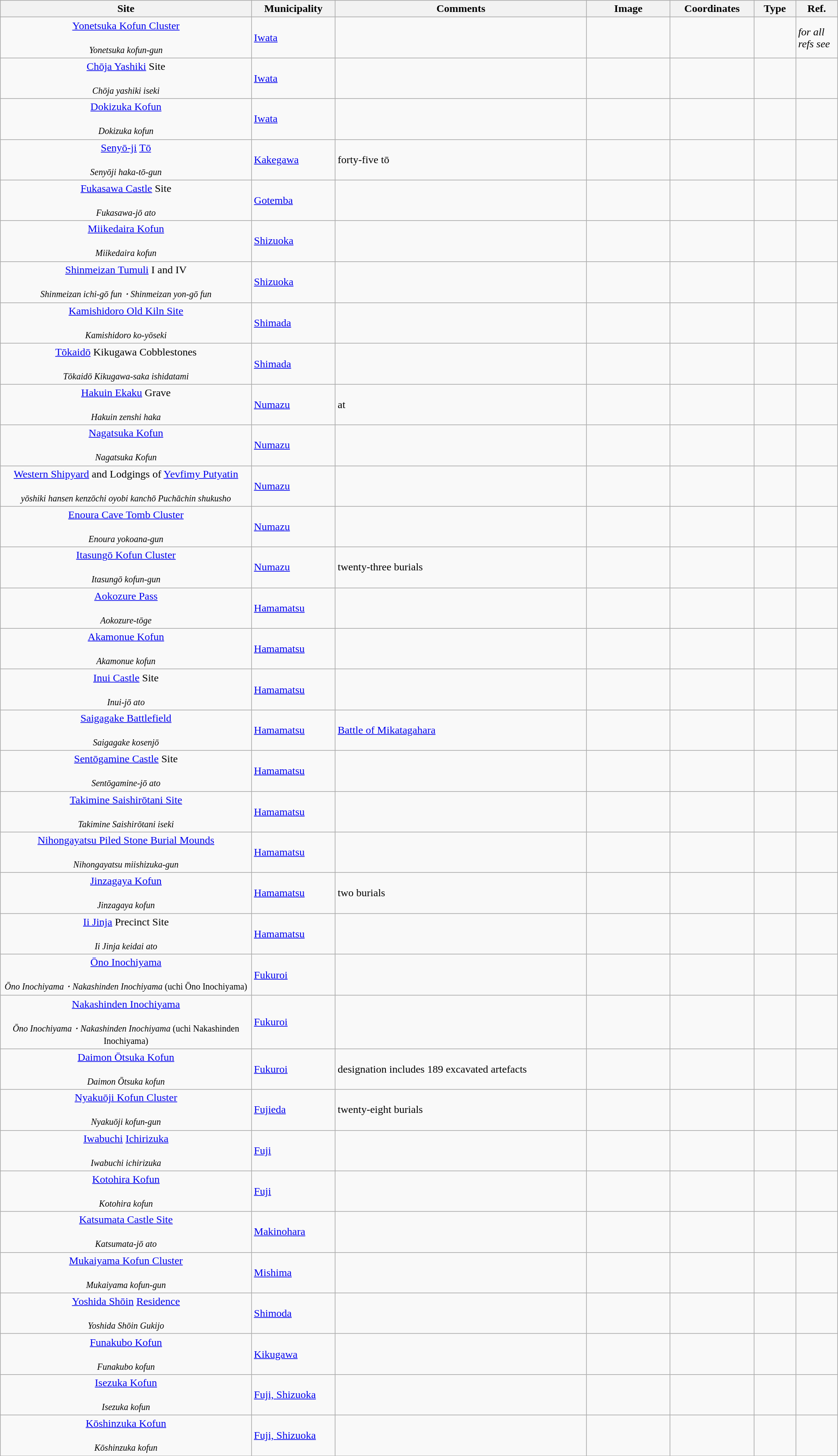<table class="wikitable sortable"  style="width:100%;">
<tr>
<th width="30%" align="left">Site</th>
<th width="10%" align="left">Municipality</th>
<th width="30%" align="left" class="unsortable">Comments</th>
<th width="10%" align="left"  class="unsortable">Image</th>
<th width="10%" align="left" class="unsortable">Coordinates</th>
<th width="5%" align="left">Type</th>
<th width="5%" align="left"  class="unsortable">Ref.</th>
</tr>
<tr>
<td align="center"><a href='#'>Yonetsuka Kofun Cluster</a><br><br><small><em>Yonetsuka kofun-gun</em></small></td>
<td><a href='#'>Iwata</a></td>
<td></td>
<td></td>
<td></td>
<td></td>
<td><em>for all refs see</em> </td>
</tr>
<tr>
<td align="center"><a href='#'>Chōja Yashiki</a> Site<br><br><small><em>Chōja yashiki iseki</em></small></td>
<td><a href='#'>Iwata</a></td>
<td></td>
<td></td>
<td></td>
<td></td>
<td></td>
</tr>
<tr>
<td align="center"><a href='#'>Dokizuka Kofun</a><br><br><small><em>Dokizuka kofun</em></small></td>
<td><a href='#'>Iwata</a></td>
<td></td>
<td></td>
<td></td>
<td></td>
<td></td>
</tr>
<tr>
<td align="center"><a href='#'>Senyō-ji</a> <a href='#'>Tō</a><br><br><small><em>Senyōji haka-tō-gun</em></small></td>
<td><a href='#'>Kakegawa</a></td>
<td>forty-five tō</td>
<td></td>
<td></td>
<td></td>
<td></td>
</tr>
<tr>
<td align="center"><a href='#'>Fukasawa Castle</a> Site<br><br><small><em>Fukasawa-jō ato</em></small></td>
<td><a href='#'>Gotemba</a></td>
<td></td>
<td></td>
<td></td>
<td></td>
<td></td>
</tr>
<tr>
<td align="center"><a href='#'>Miikedaira Kofun</a><br><br><small><em>Miikedaira kofun</em></small></td>
<td><a href='#'>Shizuoka</a></td>
<td></td>
<td></td>
<td></td>
<td></td>
<td></td>
</tr>
<tr>
<td align="center"><a href='#'>Shinmeizan Tumuli</a> I and IV<br><br><small><em>Shinmeizan ichi-gō fun・Shinmeizan yon-gō fun</em></small></td>
<td><a href='#'>Shizuoka</a></td>
<td></td>
<td></td>
<td></td>
<td></td>
<td></td>
</tr>
<tr>
<td align="center"><a href='#'>Kamishidoro Old Kiln Site</a><br><br><small><em>Kamishidoro ko-yōseki</em></small></td>
<td><a href='#'>Shimada</a></td>
<td></td>
<td></td>
<td></td>
<td></td>
<td></td>
</tr>
<tr>
<td align="center"><a href='#'>Tōkaidō</a> Kikugawa Cobblestones<br><br><small><em>Tōkaidō Kikugawa-saka ishidatami</em></small></td>
<td><a href='#'>Shimada</a></td>
<td></td>
<td></td>
<td></td>
<td></td>
<td></td>
</tr>
<tr>
<td align="center"><a href='#'>Hakuin Ekaku</a> Grave<br><br><small><em>Hakuin zenshi haka</em></small></td>
<td><a href='#'>Numazu</a></td>
<td>at </td>
<td></td>
<td></td>
<td></td>
<td></td>
</tr>
<tr>
<td align="center"><a href='#'>Nagatsuka Kofun</a><br><br><small><em>Nagatsuka Kofun</em></small></td>
<td><a href='#'>Numazu</a></td>
<td></td>
<td></td>
<td></td>
<td></td>
<td></td>
</tr>
<tr>
<td align="center"><a href='#'>Western Shipyard</a> and Lodgings of <a href='#'>Yevfimy Putyatin</a><br><br><small><em>yōshiki hansen kenzōchi oyobi kanchō Puchāchin shukusho</em></small></td>
<td><a href='#'>Numazu</a></td>
<td></td>
<td></td>
<td></td>
<td></td>
<td></td>
</tr>
<tr>
<td align="center"><a href='#'>Enoura Cave Tomb Cluster</a><br><br><small><em>Enoura yokoana-gun</em></small></td>
<td><a href='#'>Numazu</a></td>
<td></td>
<td></td>
<td></td>
<td></td>
<td></td>
</tr>
<tr>
<td align="center"><a href='#'>Itasungō Kofun Cluster</a><br><br><small><em>Itasungō kofun-gun</em></small></td>
<td><a href='#'>Numazu</a></td>
<td>twenty-three burials</td>
<td></td>
<td></td>
<td></td>
<td></td>
</tr>
<tr>
<td align="center"><a href='#'>Aokozure Pass</a><br><br><small><em>Aokozure-tōge</em></small></td>
<td><a href='#'>Hamamatsu</a></td>
<td></td>
<td></td>
<td></td>
<td></td>
<td></td>
</tr>
<tr>
<td align="center"><a href='#'>Akamonue Kofun</a><br><br><small><em>Akamonue kofun</em></small></td>
<td><a href='#'>Hamamatsu</a></td>
<td></td>
<td></td>
<td></td>
<td></td>
<td></td>
</tr>
<tr>
<td align="center"><a href='#'>Inui Castle</a> Site<br><br><small><em>Inui-jō ato</em></small></td>
<td><a href='#'>Hamamatsu</a></td>
<td></td>
<td></td>
<td></td>
<td></td>
<td></td>
</tr>
<tr>
<td align="center"><a href='#'>Saigagake Battlefield</a><br><br><small><em>Saigagake kosenjō</em></small></td>
<td><a href='#'>Hamamatsu</a></td>
<td><a href='#'>Battle of Mikatagahara</a></td>
<td></td>
<td></td>
<td></td>
<td></td>
</tr>
<tr>
<td align="center"><a href='#'>Sentōgamine Castle</a> Site<br><br><small><em>Sentōgamine-jō ato</em></small></td>
<td><a href='#'>Hamamatsu</a></td>
<td></td>
<td></td>
<td></td>
<td></td>
<td></td>
</tr>
<tr>
<td align="center"><a href='#'>Takimine Saishirōtani Site</a><br><br><small><em>Takimine Saishirōtani iseki</em></small></td>
<td><a href='#'>Hamamatsu</a></td>
<td></td>
<td></td>
<td></td>
<td></td>
<td></td>
</tr>
<tr>
<td align="center"><a href='#'>Nihongayatsu Piled Stone Burial Mounds</a><br><br><small><em>Nihongayatsu miishizuka-gun</em></small></td>
<td><a href='#'>Hamamatsu</a></td>
<td></td>
<td></td>
<td></td>
<td></td>
<td></td>
</tr>
<tr>
<td align="center"><a href='#'>Jinzagaya Kofun</a><br><br><small><em>Jinzagaya kofun</em></small></td>
<td><a href='#'>Hamamatsu</a></td>
<td>two burials</td>
<td></td>
<td></td>
<td></td>
<td></td>
</tr>
<tr>
<td align="center"><a href='#'>Ii Jinja</a> Precinct Site<br><br><small><em>Ii Jinja keidai ato</em></small></td>
<td><a href='#'>Hamamatsu</a></td>
<td></td>
<td></td>
<td></td>
<td></td>
<td></td>
</tr>
<tr>
<td align="center"><a href='#'>Ōno Inochiyama</a><br><br><small><em>Ōno Inochiyama・Nakashinden Inochiyama</em> (uchi Ōno Inochiyama) </small></td>
<td><a href='#'>Fukuroi</a></td>
<td></td>
<td></td>
<td></td>
<td></td>
<td></td>
</tr>
<tr>
<td align="center"><a href='#'>Nakashinden Inochiyama</a><br><br><small><em>Ōno Inochiyama・Nakashinden Inochiyama</em> (uchi Nakashinden Inochiyama) </small></td>
<td><a href='#'>Fukuroi</a></td>
<td></td>
<td></td>
<td></td>
<td></td>
<td></td>
</tr>
<tr>
<td align="center"><a href='#'>Daimon Ōtsuka Kofun</a><br><br><small><em>Daimon Ōtsuka kofun</em></small></td>
<td><a href='#'>Fukuroi</a></td>
<td>designation includes 189 excavated artefacts</td>
<td></td>
<td></td>
<td></td>
<td></td>
</tr>
<tr>
<td align="center"><a href='#'>Nyakuōji Kofun Cluster</a><br><br><small><em>Nyakuōji kofun-gun</em></small></td>
<td><a href='#'>Fujieda</a></td>
<td>twenty-eight burials</td>
<td></td>
<td></td>
<td></td>
<td></td>
</tr>
<tr>
<td align="center"><a href='#'>Iwabuchi</a> <a href='#'>Ichirizuka</a><br><br><small><em>Iwabuchi ichirizuka</em></small></td>
<td><a href='#'>Fuji</a></td>
<td></td>
<td></td>
<td></td>
<td></td>
<td></td>
</tr>
<tr>
<td align="center"><a href='#'>Kotohira Kofun</a><br><br><small><em>Kotohira kofun</em></small></td>
<td><a href='#'>Fuji</a></td>
<td></td>
<td></td>
<td></td>
<td></td>
<td></td>
</tr>
<tr>
<td align="center"><a href='#'>Katsumata Castle Site</a><br><br><small><em>Katsumata-jō ato</em></small></td>
<td><a href='#'>Makinohara</a></td>
<td></td>
<td></td>
<td></td>
<td></td>
<td></td>
</tr>
<tr>
<td align="center"><a href='#'>Mukaiyama Kofun Cluster</a><br><br><small><em>Mukaiyama kofun-gun</em></small></td>
<td><a href='#'>Mishima</a></td>
<td></td>
<td></td>
<td></td>
<td></td>
<td></td>
</tr>
<tr>
<td align="center"><a href='#'>Yoshida Shōin</a> <a href='#'>Residence</a><br><br><small><em>Yoshida Shōin Gukijo</em></small></td>
<td><a href='#'>Shimoda</a></td>
<td></td>
<td></td>
<td></td>
<td></td>
<td></td>
</tr>
<tr>
<td align="center"><a href='#'>Funakubo Kofun</a><br><br><small><em>Funakubo kofun</em></small></td>
<td><a href='#'>Kikugawa</a></td>
<td></td>
<td></td>
<td></td>
<td></td>
<td></td>
</tr>
<tr>
<td align="center"><a href='#'>Isezuka Kofun</a><br><br><small><em>Isezuka kofun</em></small></td>
<td><a href='#'>Fuji, Shizuoka</a></td>
<td></td>
<td></td>
<td></td>
<td></td>
<td></td>
</tr>
<tr>
<td align="center"><a href='#'>Kōshinzuka Kofun</a><br><br><small><em>Kōshinzuka kofun</em></small></td>
<td><a href='#'>Fuji, Shizuoka</a></td>
<td></td>
<td></td>
<td></td>
<td></td>
<td></td>
</tr>
<tr>
</tr>
</table>
